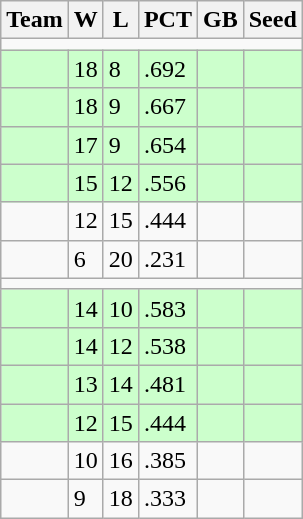<table class=wikitable>
<tr>
<th>Team</th>
<th>W</th>
<th>L</th>
<th>PCT</th>
<th>GB</th>
<th>Seed</th>
</tr>
<tr>
<td colspan=6></td>
</tr>
<tr bgcolor=#ccffcc>
<td></td>
<td>18</td>
<td>8</td>
<td>.692</td>
<td></td>
<td></td>
</tr>
<tr bgcolor=#ccffcc>
<td></td>
<td>18</td>
<td>9</td>
<td>.667</td>
<td></td>
<td></td>
</tr>
<tr bgcolor=#ccffcc>
<td></td>
<td>17</td>
<td>9</td>
<td>.654</td>
<td></td>
<td></td>
</tr>
<tr bgcolor=#ccffcc>
<td></td>
<td>15</td>
<td>12</td>
<td>.556</td>
<td></td>
<td></td>
</tr>
<tr>
<td></td>
<td>12</td>
<td>15</td>
<td>.444</td>
<td></td>
<td></td>
</tr>
<tr>
<td></td>
<td>6</td>
<td>20</td>
<td>.231</td>
<td></td>
<td></td>
</tr>
<tr>
<td colspan=6></td>
</tr>
<tr bgcolor=#ccffcc>
<td></td>
<td>14</td>
<td>10</td>
<td>.583</td>
<td></td>
<td></td>
</tr>
<tr bgcolor=#ccffcc>
<td></td>
<td>14</td>
<td>12</td>
<td>.538</td>
<td></td>
<td></td>
</tr>
<tr bgcolor=#ccffcc>
<td></td>
<td>13</td>
<td>14</td>
<td>.481</td>
<td></td>
<td></td>
</tr>
<tr bgcolor=#ccffcc>
<td></td>
<td>12</td>
<td>15</td>
<td>.444</td>
<td></td>
<td></td>
</tr>
<tr>
<td></td>
<td>10</td>
<td>16</td>
<td>.385</td>
<td></td>
<td></td>
</tr>
<tr>
<td></td>
<td>9</td>
<td>18</td>
<td>.333</td>
<td></td>
<td></td>
</tr>
</table>
